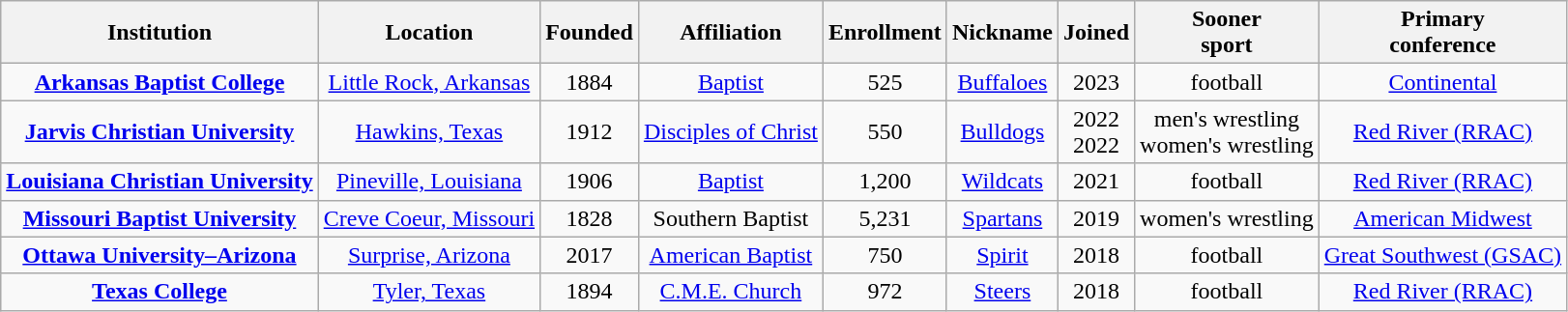<table class="wikitable sortable" style="text-align:center">
<tr>
<th>Institution</th>
<th>Location</th>
<th>Founded</th>
<th>Affiliation</th>
<th>Enrollment</th>
<th>Nickname</th>
<th>Joined</th>
<th>Sooner<br>sport</th>
<th>Primary<br>conference</th>
</tr>
<tr>
<td><strong><a href='#'>Arkansas Baptist College</a></strong></td>
<td><a href='#'>Little Rock, Arkansas</a></td>
<td>1884</td>
<td><a href='#'>Baptist</a></td>
<td>525</td>
<td><a href='#'>Buffaloes</a></td>
<td>2023</td>
<td>football</td>
<td><a href='#'>Continental</a></td>
</tr>
<tr>
<td><strong><a href='#'>Jarvis Christian University</a></strong></td>
<td><a href='#'>Hawkins, Texas</a></td>
<td>1912</td>
<td><a href='#'>Disciples of Christ</a></td>
<td>550</td>
<td><a href='#'>Bulldogs</a></td>
<td>2022<br>2022</td>
<td>men's wrestling<br>women's wrestling</td>
<td><a href='#'>Red River (RRAC)</a></td>
</tr>
<tr>
<td><strong><a href='#'>Louisiana Christian University</a></strong></td>
<td><a href='#'>Pineville, Louisiana</a></td>
<td>1906</td>
<td><a href='#'>Baptist</a></td>
<td>1,200</td>
<td><a href='#'>Wildcats</a></td>
<td>2021</td>
<td>football</td>
<td><a href='#'>Red River (RRAC)</a></td>
</tr>
<tr>
<td><strong><a href='#'>Missouri Baptist University</a></strong></td>
<td><a href='#'>Creve Coeur, Missouri</a></td>
<td>1828</td>
<td>Southern Baptist</td>
<td>5,231</td>
<td><a href='#'>Spartans</a></td>
<td>2019</td>
<td>women's wrestling</td>
<td><a href='#'>American Midwest</a></td>
</tr>
<tr>
<td><strong><a href='#'>Ottawa University–Arizona</a></strong></td>
<td><a href='#'>Surprise, Arizona</a></td>
<td>2017</td>
<td><a href='#'>American Baptist</a></td>
<td>750</td>
<td><a href='#'>Spirit</a></td>
<td>2018</td>
<td>football</td>
<td><a href='#'>Great Southwest (GSAC)</a></td>
</tr>
<tr>
<td><strong><a href='#'>Texas College</a></strong></td>
<td><a href='#'>Tyler, Texas</a></td>
<td>1894</td>
<td><a href='#'>C.M.E. Church</a><br></td>
<td>972</td>
<td><a href='#'>Steers</a></td>
<td>2018</td>
<td>football</td>
<td><a href='#'>Red River (RRAC)</a></td>
</tr>
</table>
